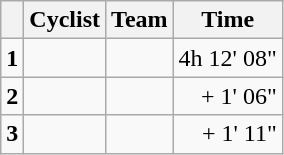<table class="wikitable">
<tr>
<th></th>
<th>Cyclist</th>
<th>Team</th>
<th>Time</th>
</tr>
<tr>
<td><strong>1</strong></td>
<td></td>
<td></td>
<td align=right>4h 12' 08"</td>
</tr>
<tr>
<td><strong>2</strong></td>
<td></td>
<td></td>
<td align=right>+ 1' 06"</td>
</tr>
<tr>
<td><strong>3</strong></td>
<td></td>
<td></td>
<td align=right>+ 1' 11"</td>
</tr>
</table>
